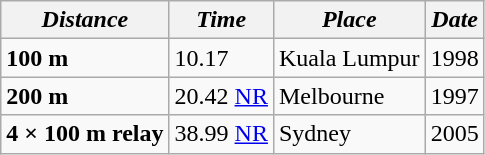<table class="wikitable">
<tr>
<th><em>Distance</em></th>
<th><em>Time</em></th>
<th><em>Place</em></th>
<th><em>Date</em></th>
</tr>
<tr>
<td><strong>100 m</strong></td>
<td>10.17</td>
<td>Kuala Lumpur</td>
<td>1998</td>
</tr>
<tr>
<td><strong>200 m</strong></td>
<td>20.42 <a href='#'>NR</a></td>
<td>Melbourne</td>
<td>1997</td>
</tr>
<tr>
<td><strong>4 × 100 m relay</strong></td>
<td>38.99 <a href='#'>NR</a></td>
<td>Sydney</td>
<td>2005</td>
</tr>
</table>
